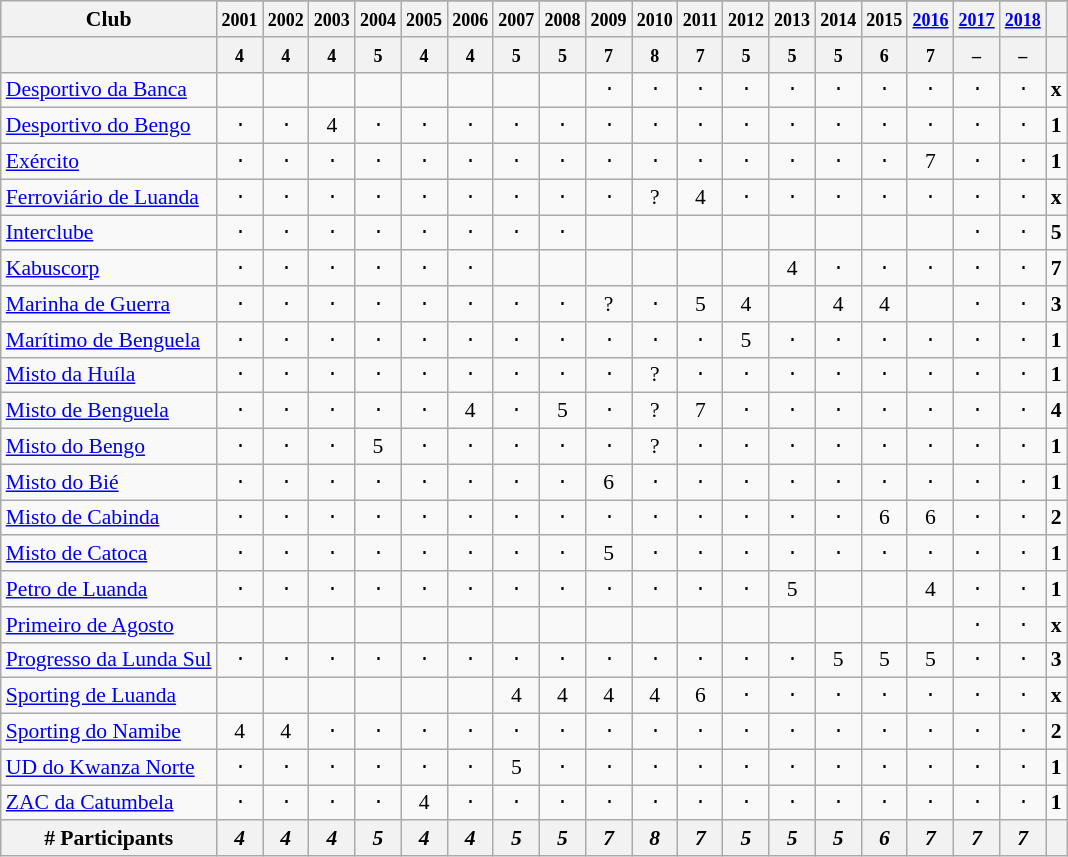<table class="wikitable plainrowheaders sortable" style="text-align:center; font-size:90%">
<tr>
<th scope="col" rowspan="2">Club</th>
</tr>
<tr>
<th colspan="1"><small>2001</small></th>
<th colspan="1"><small>2002</small></th>
<th colspan="1"><small>2003</small></th>
<th colspan="1"><small>2004</small></th>
<th colspan="1"><small>2005</small></th>
<th colspan="1"><small>2006</small></th>
<th colspan="1"><small>2007</small></th>
<th colspan="1"><small>2008</small></th>
<th colspan="1"><small>2009</small></th>
<th colspan="1"><small>2010</small></th>
<th colspan="1"><small>2011</small></th>
<th colspan="1"><small>2012</small></th>
<th colspan="1"><small>2013</small></th>
<th colspan="1"><small>2014</small></th>
<th colspan="1"><small>2015</small></th>
<th colspan="1"><small><a href='#'>2016</a></small></th>
<th colspan="1"><small><a href='#'>2017</a></small></th>
<th colspan="1"><small><a href='#'>2018</a></small></th>
<th colspan="1"></th>
</tr>
<tr>
<th scope="col" rowspan="1"></th>
<th scope="col" rowspan="1"><small>4</small></th>
<th scope="col" rowspan="1"><small>4</small></th>
<th scope="col" rowspan="1"><small>4</small></th>
<th scope="col" rowspan="1"><small>5</small></th>
<th scope="col" rowspan="1"><small>4</small></th>
<th scope="col" rowspan="1"><small>4</small></th>
<th scope="col" rowspan="1"><small>5</small></th>
<th scope="col" rowspan="1"><small>5</small></th>
<th scope="col" rowspan="1"><small>7</small></th>
<th scope="col" rowspan="1"><small>8</small></th>
<th scope="col" rowspan="1"><small>7</small></th>
<th scope="col" rowspan="1"><small>5</small></th>
<th scope="col" rowspan="1"><small>5</small></th>
<th scope="col" rowspan="1"><small>5</small></th>
<th scope="col" rowspan="1"><small>6</small></th>
<th scope="col" rowspan="1"><small>7</small></th>
<th scope="col" rowspan="1"><small>–</small></th>
<th scope="col" rowspan="1"><small>–</small></th>
<th scope="col" rowspan="1"></th>
</tr>
<tr>
<td align=left><a href='#'>Desportivo da Banca</a></td>
<td></td>
<td></td>
<td></td>
<td></td>
<td></td>
<td></td>
<td></td>
<td></td>
<td>⋅</td>
<td>⋅</td>
<td>⋅</td>
<td>⋅</td>
<td>⋅</td>
<td>⋅</td>
<td>⋅</td>
<td>⋅</td>
<td>⋅</td>
<td>⋅</td>
<td><strong>x</strong></td>
</tr>
<tr>
<td align=left><a href='#'>Desportivo do Bengo</a></td>
<td>⋅</td>
<td>⋅</td>
<td>4</td>
<td>⋅</td>
<td>⋅</td>
<td>⋅</td>
<td>⋅</td>
<td>⋅</td>
<td>⋅</td>
<td>⋅</td>
<td>⋅</td>
<td>⋅</td>
<td>⋅</td>
<td>⋅</td>
<td>⋅</td>
<td>⋅</td>
<td>⋅</td>
<td>⋅</td>
<td><strong>1</strong></td>
</tr>
<tr>
<td align=left><a href='#'>Exército</a></td>
<td>⋅</td>
<td>⋅</td>
<td>⋅</td>
<td>⋅</td>
<td>⋅</td>
<td>⋅</td>
<td>⋅</td>
<td>⋅</td>
<td>⋅</td>
<td>⋅</td>
<td>⋅</td>
<td>⋅</td>
<td>⋅</td>
<td>⋅</td>
<td>⋅</td>
<td>7</td>
<td>⋅</td>
<td>⋅</td>
<td><strong>1</strong></td>
</tr>
<tr>
<td align=left><a href='#'>Ferroviário de Luanda</a></td>
<td>⋅</td>
<td>⋅</td>
<td>⋅</td>
<td>⋅</td>
<td>⋅</td>
<td>⋅</td>
<td>⋅</td>
<td>⋅</td>
<td>⋅</td>
<td>?</td>
<td>4</td>
<td>⋅</td>
<td>⋅</td>
<td>⋅</td>
<td>⋅</td>
<td>⋅</td>
<td>⋅</td>
<td>⋅</td>
<td><strong>x</strong></td>
</tr>
<tr>
<td align=left><a href='#'>Interclube</a></td>
<td>⋅</td>
<td>⋅</td>
<td>⋅</td>
<td>⋅</td>
<td>⋅</td>
<td>⋅</td>
<td>⋅</td>
<td>⋅</td>
<td></td>
<td></td>
<td></td>
<td></td>
<td></td>
<td></td>
<td></td>
<td></td>
<td>⋅</td>
<td>⋅</td>
<td><strong>5</strong></td>
</tr>
<tr>
<td align=left><a href='#'>Kabuscorp</a></td>
<td>⋅</td>
<td>⋅</td>
<td>⋅</td>
<td>⋅</td>
<td>⋅</td>
<td>⋅</td>
<td></td>
<td></td>
<td></td>
<td></td>
<td></td>
<td></td>
<td>4</td>
<td>⋅</td>
<td>⋅</td>
<td>⋅</td>
<td>⋅</td>
<td>⋅</td>
<td><strong>7</strong></td>
</tr>
<tr>
<td align=left><a href='#'>Marinha de Guerra</a></td>
<td>⋅</td>
<td>⋅</td>
<td>⋅</td>
<td>⋅</td>
<td>⋅</td>
<td>⋅</td>
<td>⋅</td>
<td>⋅</td>
<td>?</td>
<td>⋅</td>
<td>5</td>
<td>4</td>
<td></td>
<td>4</td>
<td>4</td>
<td></td>
<td>⋅</td>
<td>⋅</td>
<td><strong>3</strong></td>
</tr>
<tr>
<td align=left><a href='#'>Marítimo de Benguela</a></td>
<td>⋅</td>
<td>⋅</td>
<td>⋅</td>
<td>⋅</td>
<td>⋅</td>
<td>⋅</td>
<td>⋅</td>
<td>⋅</td>
<td>⋅</td>
<td>⋅</td>
<td>⋅</td>
<td>5</td>
<td>⋅</td>
<td>⋅</td>
<td>⋅</td>
<td>⋅</td>
<td>⋅</td>
<td>⋅</td>
<td><strong>1</strong></td>
</tr>
<tr>
<td align=left><a href='#'>Misto da Huíla</a></td>
<td>⋅</td>
<td>⋅</td>
<td>⋅</td>
<td>⋅</td>
<td>⋅</td>
<td>⋅</td>
<td>⋅</td>
<td>⋅</td>
<td>⋅</td>
<td>?</td>
<td>⋅</td>
<td>⋅</td>
<td>⋅</td>
<td>⋅</td>
<td>⋅</td>
<td>⋅</td>
<td>⋅</td>
<td>⋅</td>
<td><strong>1</strong></td>
</tr>
<tr>
<td align=left><a href='#'>Misto de Benguela</a></td>
<td>⋅</td>
<td>⋅</td>
<td>⋅</td>
<td>⋅</td>
<td>⋅</td>
<td>4</td>
<td>⋅</td>
<td>5</td>
<td>⋅</td>
<td>?</td>
<td>7</td>
<td>⋅</td>
<td>⋅</td>
<td>⋅</td>
<td>⋅</td>
<td>⋅</td>
<td>⋅</td>
<td>⋅</td>
<td><strong>4</strong></td>
</tr>
<tr>
<td align=left><a href='#'>Misto do Bengo</a></td>
<td>⋅</td>
<td>⋅</td>
<td>⋅</td>
<td>5</td>
<td>⋅</td>
<td>⋅</td>
<td>⋅</td>
<td>⋅</td>
<td>⋅</td>
<td>?</td>
<td>⋅</td>
<td>⋅</td>
<td>⋅</td>
<td>⋅</td>
<td>⋅</td>
<td>⋅</td>
<td>⋅</td>
<td>⋅</td>
<td><strong>1</strong></td>
</tr>
<tr>
<td align=left><a href='#'>Misto do Bié</a></td>
<td>⋅</td>
<td>⋅</td>
<td>⋅</td>
<td>⋅</td>
<td>⋅</td>
<td>⋅</td>
<td>⋅</td>
<td>⋅</td>
<td>6</td>
<td>⋅</td>
<td>⋅</td>
<td>⋅</td>
<td>⋅</td>
<td>⋅</td>
<td>⋅</td>
<td>⋅</td>
<td>⋅</td>
<td>⋅</td>
<td><strong>1</strong></td>
</tr>
<tr>
<td align=left><a href='#'>Misto de Cabinda</a></td>
<td>⋅</td>
<td>⋅</td>
<td>⋅</td>
<td>⋅</td>
<td>⋅</td>
<td>⋅</td>
<td>⋅</td>
<td>⋅</td>
<td>⋅</td>
<td>⋅</td>
<td>⋅</td>
<td>⋅</td>
<td>⋅</td>
<td>⋅</td>
<td>6</td>
<td>6</td>
<td>⋅</td>
<td>⋅</td>
<td><strong>2</strong></td>
</tr>
<tr>
<td align=left><a href='#'>Misto de Catoca</a></td>
<td>⋅</td>
<td>⋅</td>
<td>⋅</td>
<td>⋅</td>
<td>⋅</td>
<td>⋅</td>
<td>⋅</td>
<td>⋅</td>
<td>5</td>
<td>⋅</td>
<td>⋅</td>
<td>⋅</td>
<td>⋅</td>
<td>⋅</td>
<td>⋅</td>
<td>⋅</td>
<td>⋅</td>
<td>⋅</td>
<td><strong>1</strong></td>
</tr>
<tr>
<td align=left><a href='#'>Petro de Luanda</a></td>
<td>⋅</td>
<td>⋅</td>
<td>⋅</td>
<td>⋅</td>
<td>⋅</td>
<td>⋅</td>
<td>⋅</td>
<td>⋅</td>
<td>⋅</td>
<td>⋅</td>
<td>⋅</td>
<td>⋅</td>
<td>5</td>
<td></td>
<td></td>
<td>4</td>
<td>⋅</td>
<td>⋅</td>
<td><strong>1</strong></td>
</tr>
<tr>
<td align=left><a href='#'>Primeiro de Agosto</a></td>
<td></td>
<td></td>
<td></td>
<td></td>
<td></td>
<td></td>
<td></td>
<td></td>
<td></td>
<td></td>
<td></td>
<td></td>
<td></td>
<td></td>
<td></td>
<td></td>
<td>⋅</td>
<td>⋅</td>
<td><strong>x</strong></td>
</tr>
<tr>
<td align=left><a href='#'>Progresso da Lunda Sul</a></td>
<td>⋅</td>
<td>⋅</td>
<td>⋅</td>
<td>⋅</td>
<td>⋅</td>
<td>⋅</td>
<td>⋅</td>
<td>⋅</td>
<td>⋅</td>
<td>⋅</td>
<td>⋅</td>
<td>⋅</td>
<td>⋅</td>
<td>5</td>
<td>5</td>
<td>5</td>
<td>⋅</td>
<td>⋅</td>
<td><strong>3</strong></td>
</tr>
<tr>
<td align=left><a href='#'>Sporting de Luanda</a></td>
<td></td>
<td></td>
<td></td>
<td></td>
<td></td>
<td></td>
<td>4</td>
<td>4</td>
<td>4</td>
<td>4</td>
<td>6</td>
<td>⋅</td>
<td>⋅</td>
<td>⋅</td>
<td>⋅</td>
<td>⋅</td>
<td>⋅</td>
<td>⋅</td>
<td><strong>x</strong></td>
</tr>
<tr>
<td align=left><a href='#'>Sporting do Namibe</a></td>
<td>4</td>
<td>4</td>
<td>⋅</td>
<td>⋅</td>
<td>⋅</td>
<td>⋅</td>
<td>⋅</td>
<td>⋅</td>
<td>⋅</td>
<td>⋅</td>
<td>⋅</td>
<td>⋅</td>
<td>⋅</td>
<td>⋅</td>
<td>⋅</td>
<td>⋅</td>
<td>⋅</td>
<td>⋅</td>
<td><strong>2</strong></td>
</tr>
<tr>
<td align=left><a href='#'>UD do Kwanza Norte</a></td>
<td>⋅</td>
<td>⋅</td>
<td>⋅</td>
<td>⋅</td>
<td>⋅</td>
<td>⋅</td>
<td>5</td>
<td>⋅</td>
<td>⋅</td>
<td>⋅</td>
<td>⋅</td>
<td>⋅</td>
<td>⋅</td>
<td>⋅</td>
<td>⋅</td>
<td>⋅</td>
<td>⋅</td>
<td>⋅</td>
<td><strong>1</strong></td>
</tr>
<tr>
<td align=left><a href='#'>ZAC da Catumbela</a></td>
<td>⋅</td>
<td>⋅</td>
<td>⋅</td>
<td>⋅</td>
<td>4</td>
<td>⋅</td>
<td>⋅</td>
<td>⋅</td>
<td>⋅</td>
<td>⋅</td>
<td>⋅</td>
<td>⋅</td>
<td>⋅</td>
<td>⋅</td>
<td>⋅</td>
<td>⋅</td>
<td>⋅</td>
<td>⋅</td>
<td><strong>1</strong></td>
</tr>
<tr>
<th># Participants</th>
<th><strong><em>4</em></strong></th>
<th><strong><em>4</em></strong></th>
<th><strong><em>4</em></strong></th>
<th><strong><em>5</em></strong></th>
<th><strong><em>4</em></strong></th>
<th><strong><em>4</em></strong></th>
<th><strong><em>5</em></strong></th>
<th><strong><em>5</em></strong></th>
<th><strong><em>7</em></strong></th>
<th><strong><em>8</em></strong></th>
<th><strong><em>7</em></strong></th>
<th><strong><em>5</em></strong></th>
<th><strong><em>5</em></strong></th>
<th><strong><em>5</em></strong></th>
<th><strong><em>6</em></strong></th>
<th><strong><em>7</em></strong></th>
<th><strong><em>7</em></strong></th>
<th><strong><em>7</em></strong></th>
<th></th>
</tr>
</table>
